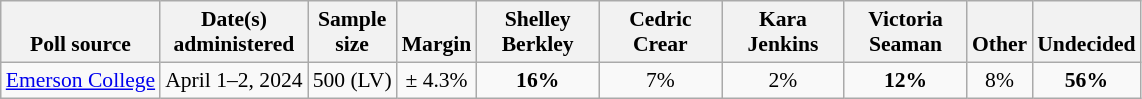<table class="wikitable" style="font-size:90%;text-align:center;">
<tr valign=bottom>
<th>Poll source</th>
<th>Date(s)<br>administered</th>
<th>Sample<br>size</th>
<th>Margin<br></th>
<th style="width:75px;">Shelley<br>Berkley</th>
<th style="width:75px;">Cedric<br>Crear</th>
<th style="width:75px;">Kara<br>Jenkins</th>
<th style="width:75px;">Victoria<br>Seaman</th>
<th>Other</th>
<th>Undecided</th>
</tr>
<tr>
<td style="text-align:left;"><a href='#'>Emerson College</a></td>
<td>April 1–2, 2024</td>
<td>500 (LV)</td>
<td>± 4.3%</td>
<td><strong>16%</strong></td>
<td>7%</td>
<td>2%</td>
<td><strong>12%</strong></td>
<td>8%</td>
<td><strong>56%</strong></td>
</tr>
</table>
